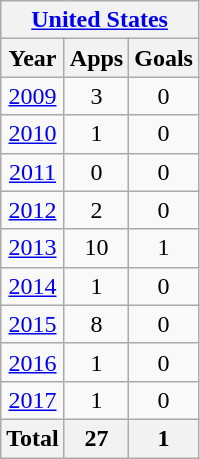<table class="wikitable" style="text-align:center">
<tr>
<th colspan=3><a href='#'>United States</a></th>
</tr>
<tr>
<th>Year</th>
<th>Apps</th>
<th>Goals</th>
</tr>
<tr>
<td><a href='#'>2009</a></td>
<td>3</td>
<td>0</td>
</tr>
<tr>
<td><a href='#'>2010</a></td>
<td>1</td>
<td>0</td>
</tr>
<tr>
<td><a href='#'>2011</a></td>
<td>0</td>
<td>0</td>
</tr>
<tr>
<td><a href='#'>2012</a></td>
<td>2</td>
<td>0</td>
</tr>
<tr>
<td><a href='#'>2013</a></td>
<td>10</td>
<td>1</td>
</tr>
<tr>
<td><a href='#'>2014</a></td>
<td>1</td>
<td>0</td>
</tr>
<tr>
<td><a href='#'>2015</a></td>
<td>8</td>
<td>0</td>
</tr>
<tr>
<td><a href='#'>2016</a></td>
<td>1</td>
<td>0</td>
</tr>
<tr>
<td><a href='#'>2017</a></td>
<td>1</td>
<td>0</td>
</tr>
<tr>
<th>Total</th>
<th>27</th>
<th>1</th>
</tr>
</table>
